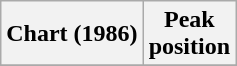<table class="wikitable plainrowheaders" style="text-align:center">
<tr>
<th scope="col">Chart (1986)</th>
<th scope="col">Peak<br>position</th>
</tr>
<tr>
</tr>
</table>
